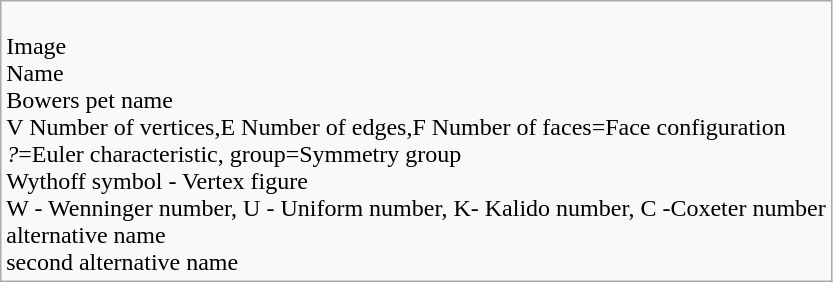<table class="wikitable">
<tr>
<td><br>Image<br>
Name<br>
Bowers pet name<br>
V Number of vertices,E Number of edges,F Number of faces=Face configuration<br>
<em>?</em>=Euler characteristic, group=Symmetry group<br>
Wythoff symbol - Vertex figure<br>
W - Wenninger number, U - Uniform number, K- Kalido number, C -Coxeter number<br>
alternative name<br>
second alternative name</td>
</tr>
</table>
